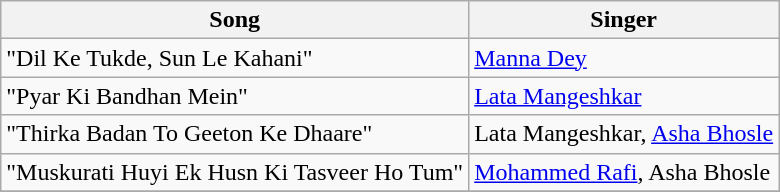<table class="wikitable">
<tr>
<th>Song</th>
<th>Singer</th>
</tr>
<tr>
<td>"Dil Ke Tukde, Sun Le Kahani"</td>
<td><a href='#'>Manna Dey</a></td>
</tr>
<tr>
<td>"Pyar Ki Bandhan Mein"</td>
<td><a href='#'>Lata Mangeshkar</a></td>
</tr>
<tr>
<td>"Thirka Badan To Geeton Ke Dhaare"</td>
<td>Lata Mangeshkar, <a href='#'>Asha Bhosle</a></td>
</tr>
<tr>
<td>"Muskurati Huyi Ek Husn Ki Tasveer Ho Tum"</td>
<td><a href='#'>Mohammed Rafi</a>, Asha Bhosle</td>
</tr>
<tr>
</tr>
</table>
